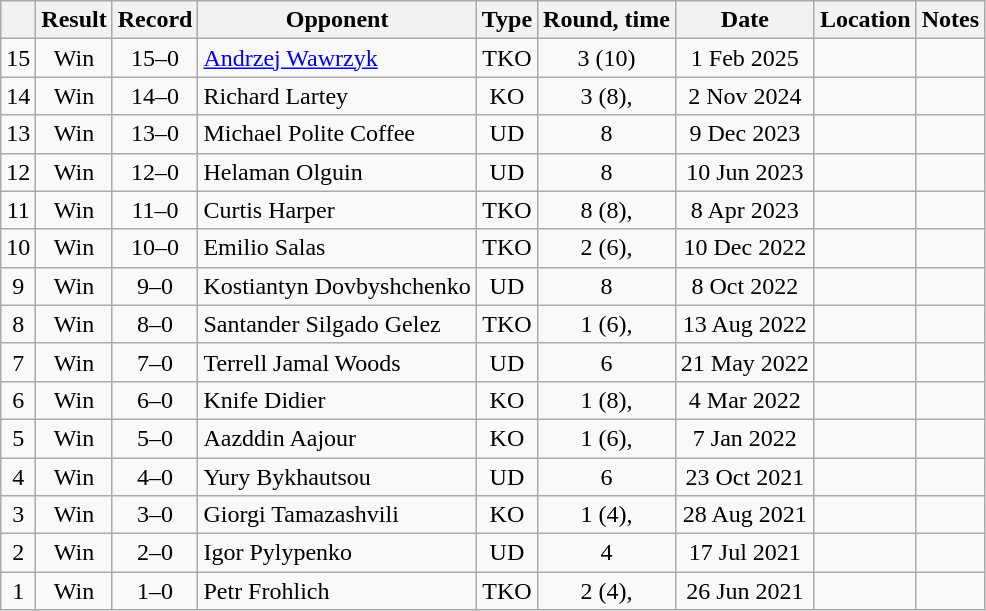<table class="wikitable" style="text-align:center">
<tr>
<th></th>
<th>Result</th>
<th>Record</th>
<th>Opponent</th>
<th>Type</th>
<th>Round, time</th>
<th>Date</th>
<th>Location</th>
<th>Notes</th>
</tr>
<tr>
<td>15</td>
<td>Win</td>
<td>15–0</td>
<td style="text-align:left;"><a href='#'>Andrzej Wawrzyk</a></td>
<td>TKO</td>
<td>3 (10) </td>
<td>1 Feb 2025</td>
<td style="text-align:left;"></td>
<td></td>
</tr>
<tr>
<td>14</td>
<td>Win</td>
<td>14–0</td>
<td style="text-align:left;">Richard Lartey</td>
<td>KO</td>
<td>3 (8), </td>
<td>2 Nov 2024</td>
<td style="text-align:left;"></td>
<td></td>
</tr>
<tr>
<td>13</td>
<td>Win</td>
<td>13–0</td>
<td style="text-align:left;">Michael Polite Coffee</td>
<td>UD</td>
<td>8</td>
<td>9 Dec 2023</td>
<td style="text-align:left;"></td>
<td></td>
</tr>
<tr>
<td>12</td>
<td>Win</td>
<td>12–0</td>
<td style="text-align:left;">Helaman Olguin</td>
<td>UD</td>
<td>8</td>
<td>10 Jun 2023</td>
<td style="text-align:left;"></td>
<td></td>
</tr>
<tr>
<td>11</td>
<td>Win</td>
<td>11–0</td>
<td style="text-align:left;">Curtis Harper</td>
<td>TKO</td>
<td>8 (8), </td>
<td>8 Apr 2023</td>
<td style="text-align:left;"></td>
<td></td>
</tr>
<tr>
<td>10</td>
<td>Win</td>
<td>10–0</td>
<td style="text-align:left;">Emilio Salas</td>
<td>TKO</td>
<td>2 (6), </td>
<td>10 Dec 2022</td>
<td style="text-align:left;"></td>
<td></td>
</tr>
<tr>
<td>9</td>
<td>Win</td>
<td>9–0</td>
<td style="text-align:left;">Kostiantyn Dovbyshchenko</td>
<td>UD</td>
<td>8</td>
<td>8 Oct 2022</td>
<td style="text-align:left;"></td>
<td></td>
</tr>
<tr>
<td>8</td>
<td>Win</td>
<td>8–0</td>
<td style="text-align:left;">Santander Silgado Gelez</td>
<td>TKO</td>
<td>1 (6), </td>
<td>13 Aug 2022</td>
<td style="text-align:left;"></td>
<td></td>
</tr>
<tr>
<td>7</td>
<td>Win</td>
<td>7–0</td>
<td style="text-align:left;">Terrell Jamal Woods</td>
<td>UD</td>
<td>6</td>
<td>21 May 2022</td>
<td style="text-align:left;"></td>
<td></td>
</tr>
<tr>
<td>6</td>
<td>Win</td>
<td>6–0</td>
<td style="text-align:left;">Knife Didier</td>
<td>KO</td>
<td>1 (8), </td>
<td>4 Mar 2022</td>
<td style="text-align:left;"></td>
<td></td>
</tr>
<tr>
<td>5</td>
<td>Win</td>
<td>5–0</td>
<td style="text-align:left;">Aazddin Aajour</td>
<td>KO</td>
<td>1 (6), </td>
<td>7 Jan 2022</td>
<td style="text-align:left;"></td>
<td></td>
</tr>
<tr>
<td>4</td>
<td>Win</td>
<td>4–0</td>
<td style="text-align:left;">Yury Bykhautsou</td>
<td>UD</td>
<td>6</td>
<td>23 Oct 2021</td>
<td style="text-align:left;"></td>
<td></td>
</tr>
<tr>
<td>3</td>
<td>Win</td>
<td>3–0</td>
<td style="text-align:left;">Giorgi Tamazashvili</td>
<td>KO</td>
<td>1 (4), </td>
<td>28 Aug 2021</td>
<td style="text-align:left;"></td>
<td></td>
</tr>
<tr>
<td>2</td>
<td>Win</td>
<td>2–0</td>
<td style="text-align:left;">Igor Pylypenko</td>
<td>UD</td>
<td>4</td>
<td>17 Jul 2021</td>
<td style="text-align:left;"></td>
<td></td>
</tr>
<tr>
<td>1</td>
<td>Win</td>
<td>1–0</td>
<td style="text-align:left;">Petr Frohlich</td>
<td>TKO</td>
<td>2 (4), </td>
<td>26 Jun 2021</td>
<td style="text-align:left;"></td>
<td></td>
</tr>
</table>
